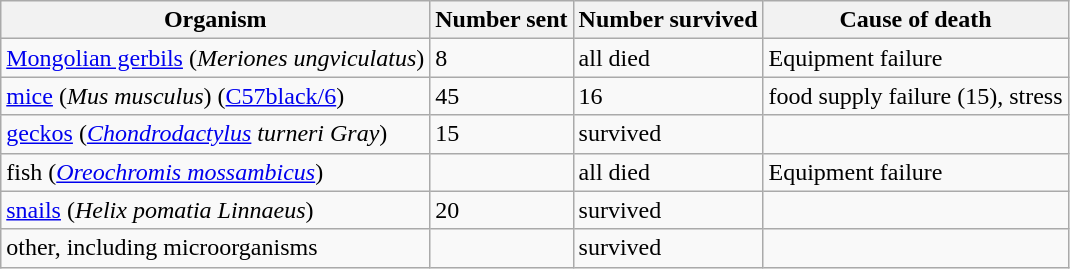<table class="wikitable">
<tr>
<th>Organism</th>
<th>Number sent</th>
<th>Number survived</th>
<th>Cause of death </th>
</tr>
<tr>
<td><a href='#'>Mongolian gerbils</a> (<em>Meriones ungviculatus</em>)</td>
<td>8</td>
<td>all died</td>
<td>Equipment failure </td>
</tr>
<tr>
<td><a href='#'>mice</a> (<em>Mus musculus</em>) (<a href='#'>C57black/6</a>)</td>
<td>45</td>
<td>16</td>
<td>food supply failure (15), stress </td>
</tr>
<tr>
<td><a href='#'>geckos</a> (<em><a href='#'>Chondrodactylus</a> turneri Gray</em>)</td>
<td>15</td>
<td>survived</td>
<td></td>
</tr>
<tr>
<td>fish (<em><a href='#'>Oreochromis mossambicus</a></em>)</td>
<td></td>
<td>all died</td>
<td>Equipment failure </td>
</tr>
<tr>
<td><a href='#'>snails</a> (<em>Helix pomatia Linnaeus</em>)</td>
<td>20 </td>
<td>survived</td>
<td></td>
</tr>
<tr>
<td>other, including microorganisms</td>
<td></td>
<td>survived</td>
<td></td>
</tr>
</table>
